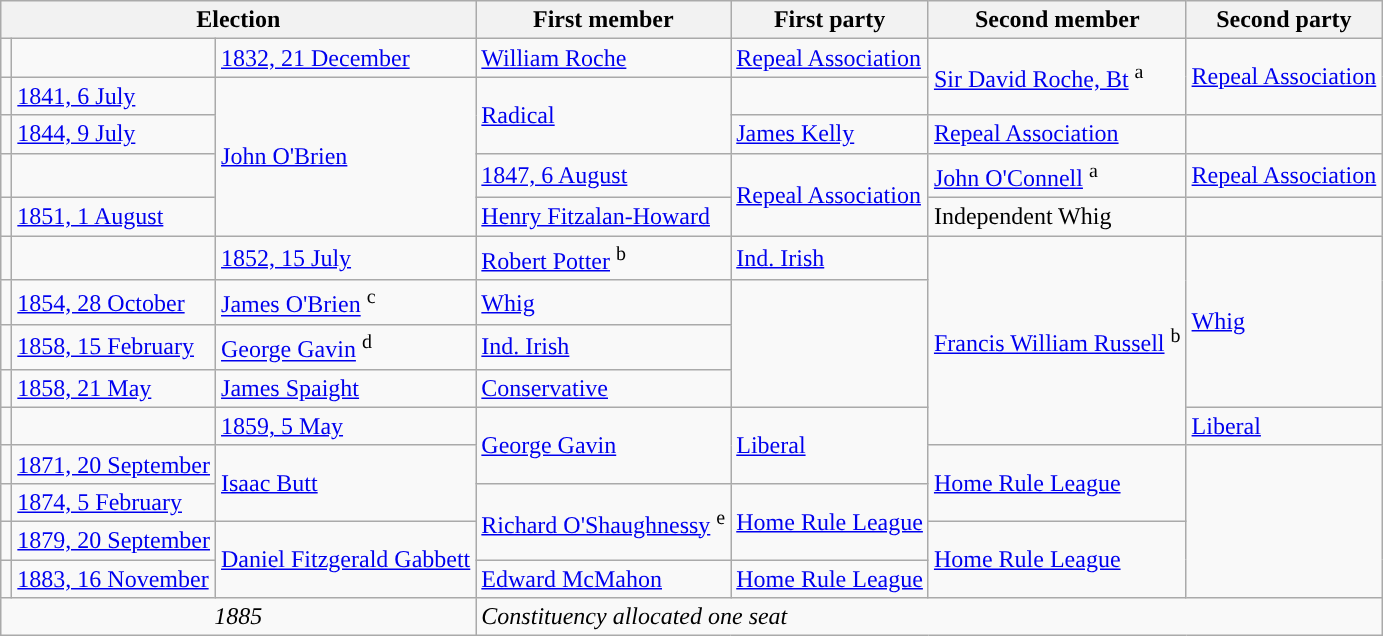<table class="wikitable">
<tr>
<th colspan="3">Election</th>
<th>First member</th>
<th>First party</th>
<th>Second member</th>
<th>Second party</th>
</tr>
<tr>
<td style="color:inherit;background-color: "></td>
<td style="color:inherit;background-color: "></td>
<td><a href='#'>1832, 21 December</a></td>
<td><a href='#'>William Roche</a></td>
<td><a href='#'>Repeal Association</a></td>
<td rowspan="2"><a href='#'>Sir David Roche, Bt</a> <sup>a</sup></td>
<td rowspan="2"><a href='#'>Repeal Association</a></td>
</tr>
<tr>
<td style="color:inherit;background-color: "></td>
<td><a href='#'>1841, 6 July</a></td>
<td rowspan="4"><a href='#'>John O'Brien</a></td>
<td rowspan="2"><a href='#'>Radical</a></td>
</tr>
<tr>
<td style="color:inherit;background-color: "></td>
<td><a href='#'>1844, 9 July</a></td>
<td><a href='#'>James Kelly</a></td>
<td><a href='#'>Repeal Association</a></td>
</tr>
<tr>
<td style="color:inherit;background-color: "></td>
<td style="color:inherit;background-color: "></td>
<td><a href='#'>1847, 6 August</a></td>
<td rowspan="2"><a href='#'>Repeal Association</a></td>
<td><a href='#'>John O'Connell</a> <sup>a</sup></td>
<td><a href='#'>Repeal Association</a></td>
</tr>
<tr>
<td style="color:inherit;background-color: "></td>
<td><a href='#'>1851, 1 August</a></td>
<td><a href='#'>Henry Fitzalan-Howard</a></td>
<td>Independent Whig</td>
</tr>
<tr>
<td style="color:inherit;background-color: "></td>
<td style="color:inherit;background-color: "></td>
<td><a href='#'>1852, 15 July</a></td>
<td><a href='#'>Robert Potter</a> <sup>b</sup></td>
<td><a href='#'>Ind. Irish</a></td>
<td rowspan="5"><a href='#'>Francis William Russell</a> <sup>b</sup></td>
<td rowspan="4"><a href='#'>Whig</a></td>
</tr>
<tr>
<td style="color:inherit;background-color: "></td>
<td><a href='#'>1854, 28 October</a></td>
<td><a href='#'>James O'Brien</a> <sup>c</sup></td>
<td><a href='#'>Whig</a></td>
</tr>
<tr>
<td style="color:inherit;background-color: "></td>
<td><a href='#'>1858, 15 February</a></td>
<td><a href='#'>George Gavin</a> <sup>d</sup></td>
<td><a href='#'>Ind. Irish</a></td>
</tr>
<tr>
<td style="color:inherit;background-color: "></td>
<td><a href='#'>1858, 21 May</a></td>
<td><a href='#'>James Spaight</a></td>
<td><a href='#'>Conservative</a></td>
</tr>
<tr>
<td style="color:inherit;background-color: "></td>
<td style="color:inherit;background-color: "></td>
<td><a href='#'>1859, 5 May</a></td>
<td rowspan="2"><a href='#'>George Gavin</a></td>
<td rowspan="2"><a href='#'>Liberal</a></td>
<td><a href='#'>Liberal</a></td>
</tr>
<tr>
<td style="color:inherit;background-color: "></td>
<td><a href='#'>1871, 20 September</a></td>
<td rowspan="2"><a href='#'>Isaac Butt</a></td>
<td rowspan="2"><a href='#'>Home Rule League</a></td>
</tr>
<tr>
<td style="color:inherit;background-color: "></td>
<td><a href='#'>1874, 5 February</a></td>
<td rowspan="2"><a href='#'>Richard O'Shaughnessy</a> <sup>e</sup></td>
<td rowspan="2"><a href='#'>Home Rule League</a></td>
</tr>
<tr>
<td style="color:inherit;background-color: "></td>
<td><a href='#'>1879, 20 September</a></td>
<td rowspan="2"><a href='#'>Daniel Fitzgerald Gabbett</a></td>
<td rowspan="2"><a href='#'>Home Rule League</a></td>
</tr>
<tr>
<td style="color:inherit;background-color: "></td>
<td><a href='#'>1883, 16 November</a></td>
<td><a href='#'>Edward McMahon</a></td>
<td><a href='#'>Home Rule League</a></td>
</tr>
<tr>
<td colspan="3" align="center"><em>1885</em></td>
<td colspan="4"><em>Constituency allocated one seat</em></td>
</tr>
</table>
